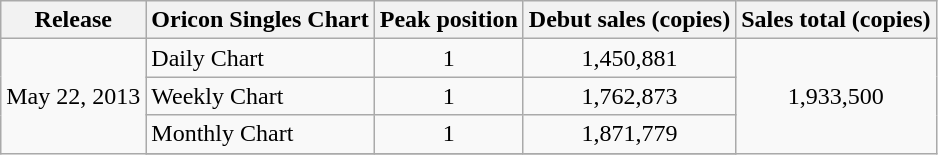<table class="wikitable">
<tr>
<th>Release</th>
<th>Oricon Singles Chart</th>
<th>Peak position</th>
<th>Debut sales (copies)</th>
<th>Sales total (copies)</th>
</tr>
<tr>
<td rowspan="4">May 22, 2013</td>
<td>Daily Chart</td>
<td style="text-align:center;">1</td>
<td style="text-align:center;">1,450,881</td>
<td style="text-align:center;" rowspan="4">1,933,500 </td>
</tr>
<tr>
<td>Weekly Chart</td>
<td style="text-align:center;">1</td>
<td style="text-align:center;">1,762,873</td>
</tr>
<tr>
<td>Monthly Chart</td>
<td style="text-align:center;">1</td>
<td style="text-align:center;">1,871,779</td>
</tr>
<tr>
</tr>
</table>
